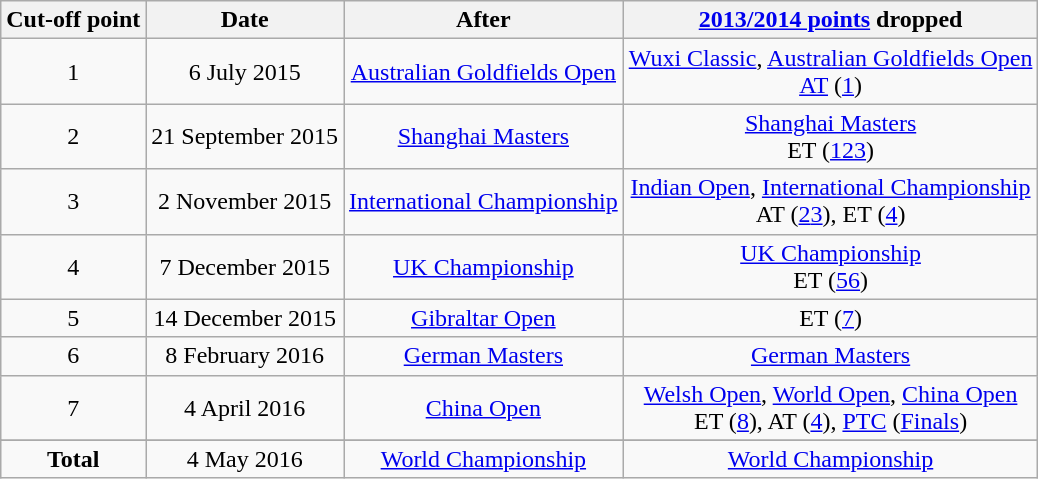<table class="wikitable" style="text-align: center;">
<tr>
<th>Cut-off point</th>
<th>Date</th>
<th>After</th>
<th><a href='#'>2013/2014 points</a> dropped</th>
</tr>
<tr>
<td>1</td>
<td>6 July 2015</td>
<td><a href='#'>Australian Goldfields Open</a></td>
<td><a href='#'>Wuxi Classic</a>, <a href='#'>Australian Goldfields Open</a><br><a href='#'>AT</a> (<a href='#'>1</a>)</td>
</tr>
<tr>
<td>2</td>
<td>21 September 2015</td>
<td><a href='#'>Shanghai Masters</a></td>
<td><a href='#'>Shanghai Masters</a><br>ET (<a href='#'>1</a><a href='#'>2</a><a href='#'>3</a>)</td>
</tr>
<tr>
<td>3</td>
<td>2 November 2015</td>
<td><a href='#'>International Championship</a></td>
<td><a href='#'>Indian Open</a>, <a href='#'>International Championship</a><br>AT (<a href='#'>2</a><a href='#'>3</a>), ET (<a href='#'>4</a>)</td>
</tr>
<tr>
<td>4</td>
<td>7 December 2015</td>
<td><a href='#'>UK Championship</a></td>
<td><a href='#'>UK Championship</a><br>ET (<a href='#'>5</a><a href='#'>6</a>)</td>
</tr>
<tr>
<td>5</td>
<td>14 December 2015</td>
<td><a href='#'>Gibraltar Open</a></td>
<td>ET (<a href='#'>7</a>)</td>
</tr>
<tr>
<td>6</td>
<td>8 February 2016</td>
<td><a href='#'>German Masters</a></td>
<td><a href='#'>German Masters</a></td>
</tr>
<tr>
<td>7</td>
<td>4 April 2016</td>
<td><a href='#'>China Open</a></td>
<td><a href='#'>Welsh Open</a>, <a href='#'>World Open</a>, <a href='#'>China Open</a><br>ET (<a href='#'>8</a>), AT (<a href='#'>4</a>), <a href='#'>PTC</a> (<a href='#'>Finals</a>)</td>
</tr>
<tr>
</tr>
<tr>
<td><strong>Total</strong></td>
<td>4 May 2016</td>
<td><a href='#'>World Championship</a></td>
<td><a href='#'>World Championship</a></td>
</tr>
</table>
